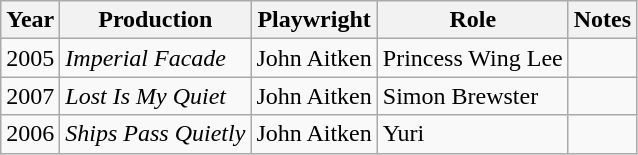<table class="wikitable sortable">
<tr>
<th>Year</th>
<th>Production</th>
<th>Playwright</th>
<th>Role</th>
<th class="unsortable">Notes</th>
</tr>
<tr>
<td>2005</td>
<td><em>Imperial Facade</em></td>
<td>John Aitken</td>
<td>Princess Wing Lee</td>
<td></td>
</tr>
<tr>
<td>2007</td>
<td><em>Lost Is My Quiet</em></td>
<td>John Aitken</td>
<td>Simon Brewster</td>
<td></td>
</tr>
<tr>
<td>2006</td>
<td><em>Ships Pass Quietly</em></td>
<td>John Aitken</td>
<td>Yuri</td>
<td></td>
</tr>
</table>
